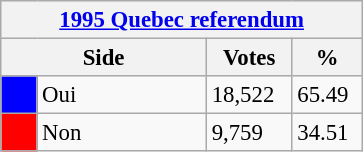<table class="wikitable" style="font-size: 95%; clear:both">
<tr style="background-color:#E9E9E9">
<th colspan=4><a href='#'>1995 Quebec referendum</a></th>
</tr>
<tr style="background-color:#E9E9E9">
<th colspan=2 style="width: 130px">Side</th>
<th style="width: 50px">Votes</th>
<th style="width: 40px">%</th>
</tr>
<tr>
<td bgcolor="blue"></td>
<td>Oui</td>
<td>18,522</td>
<td>65.49</td>
</tr>
<tr>
<td bgcolor="red"></td>
<td>Non</td>
<td>9,759</td>
<td>34.51</td>
</tr>
</table>
